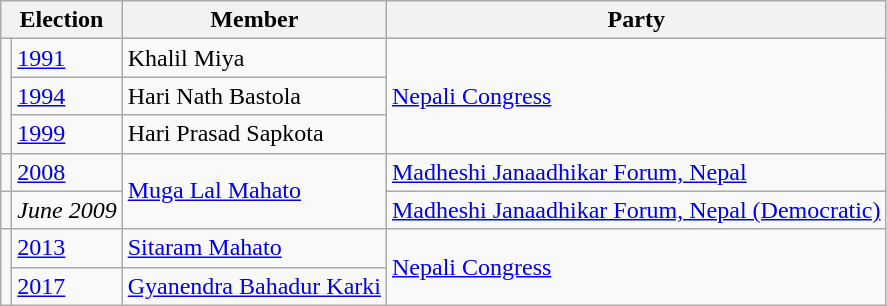<table class="wikitable">
<tr>
<th colspan="2">Election</th>
<th>Member</th>
<th>Party</th>
</tr>
<tr>
<td rowspan="3"></td>
<td><a href='#'>1991</a></td>
<td>Khalil Miya</td>
<td rowspan="3"><a href='#'>Nepali Congress</a></td>
</tr>
<tr>
<td><a href='#'>1994</a></td>
<td>Hari Nath Bastola</td>
</tr>
<tr>
<td><a href='#'>1999</a></td>
<td>Hari Prasad Sapkota</td>
</tr>
<tr>
<td></td>
<td><a href='#'>2008</a></td>
<td rowspan="2"><a href='#'>Muga Lal Mahato</a></td>
<td><a href='#'>Madheshi Janaadhikar Forum, Nepal</a></td>
</tr>
<tr>
<td></td>
<td><em>June 2009</em></td>
<td><a href='#'>Madheshi Janaadhikar Forum, Nepal (Democratic)</a></td>
</tr>
<tr>
<td rowspan="2"></td>
<td><a href='#'>2013</a></td>
<td><a href='#'>Sitaram Mahato</a></td>
<td rowspan="2"><a href='#'>Nepali Congress</a></td>
</tr>
<tr>
<td><a href='#'>2017</a></td>
<td><a href='#'>Gyanendra Bahadur Karki</a></td>
</tr>
</table>
